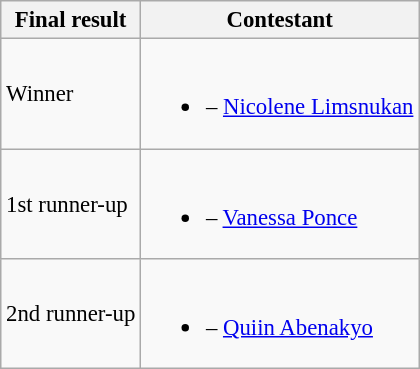<table class="wikitable sortable" style="font-size:95%;">
<tr>
<th>Final result</th>
<th>Contestant</th>
</tr>
<tr>
<td>Winner</td>
<td><br><ul><li> – <a href='#'>Nicolene Limsnukan</a></li></ul></td>
</tr>
<tr>
<td>1st runner-up</td>
<td><br><ul><li> – <a href='#'>Vanessa Ponce</a></li></ul></td>
</tr>
<tr>
<td>2nd runner-up</td>
<td><br><ul><li> – <a href='#'>Quiin Abenakyo</a></li></ul></td>
</tr>
</table>
